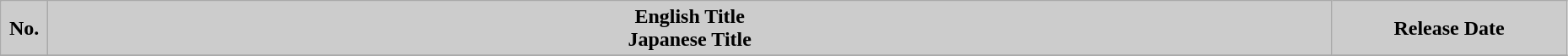<table class="wikitable" width="98%">
<tr>
<th style="background-color: #CCC" width="3%">No.</th>
<th style="background-color: #CCC">English Title<br>Japanese Title</th>
<th style="background-color: #CCC" width="15%">Release Date</th>
</tr>
<tr>
</tr>
</table>
